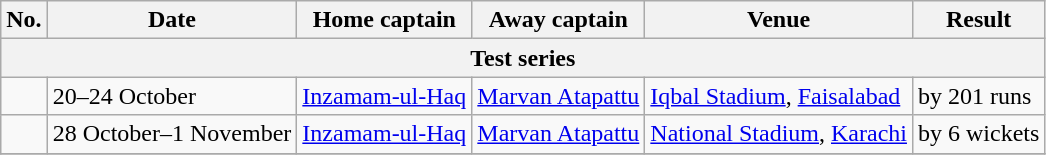<table class="wikitable">
<tr>
<th>No.</th>
<th>Date</th>
<th>Home captain</th>
<th>Away captain</th>
<th>Venue</th>
<th>Result</th>
</tr>
<tr>
<th colspan="6">Test series</th>
</tr>
<tr>
<td></td>
<td>20–24 October</td>
<td><a href='#'>Inzamam-ul-Haq</a></td>
<td><a href='#'>Marvan Atapattu</a></td>
<td><a href='#'>Iqbal Stadium</a>, <a href='#'>Faisalabad</a></td>
<td> by 201 runs</td>
</tr>
<tr>
<td></td>
<td>28 October–1 November</td>
<td><a href='#'>Inzamam-ul-Haq</a></td>
<td><a href='#'>Marvan Atapattu</a></td>
<td><a href='#'>National Stadium</a>, <a href='#'>Karachi</a></td>
<td> by 6 wickets</td>
</tr>
<tr>
</tr>
</table>
